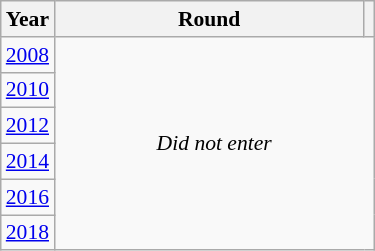<table class="wikitable" style="text-align: center; font-size:90%">
<tr>
<th>Year</th>
<th style="width:200px">Round</th>
<th></th>
</tr>
<tr>
<td><a href='#'>2008</a></td>
<td colspan="2" rowspan="6"><em>Did not enter</em></td>
</tr>
<tr>
<td><a href='#'>2010</a></td>
</tr>
<tr>
<td><a href='#'>2012</a></td>
</tr>
<tr>
<td><a href='#'>2014</a></td>
</tr>
<tr>
<td><a href='#'>2016</a></td>
</tr>
<tr>
<td><a href='#'>2018</a></td>
</tr>
</table>
